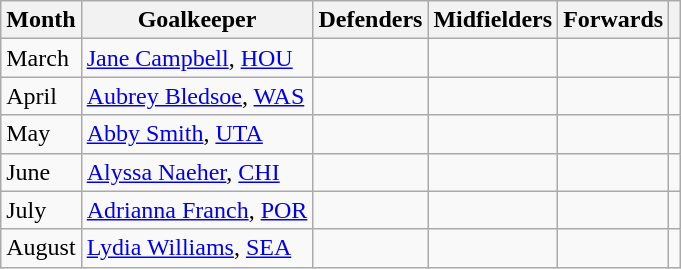<table class="wikitable">
<tr>
<th scope="col">Month</th>
<th scope="col">Goalkeeper</th>
<th scope="col">Defenders</th>
<th scope="col">Midfielders</th>
<th scope="col">Forwards</th>
<th scope="col"></th>
</tr>
<tr>
<td>March</td>
<td> <a href='#'>Jane Campbell</a>, <a href='#'>HOU</a></td>
<td></td>
<td></td>
<td></td>
<td></td>
</tr>
<tr>
<td>April</td>
<td> <a href='#'>Aubrey Bledsoe</a>, <a href='#'>WAS</a></td>
<td></td>
<td></td>
<td></td>
<td></td>
</tr>
<tr>
<td>May</td>
<td> <a href='#'>Abby Smith</a>, <a href='#'>UTA</a></td>
<td></td>
<td></td>
<td></td>
<td></td>
</tr>
<tr>
<td>June</td>
<td> <a href='#'>Alyssa Naeher</a>,  <a href='#'>CHI</a></td>
<td></td>
<td></td>
<td></td>
<td></td>
</tr>
<tr>
<td>July</td>
<td> <a href='#'>Adrianna Franch</a>,  <a href='#'>POR</a></td>
<td></td>
<td></td>
<td></td>
<td></td>
</tr>
<tr>
<td>August</td>
<td> <a href='#'>Lydia Williams</a>, <a href='#'>SEA</a></td>
<td></td>
<td></td>
<td></td>
<td></td>
</tr>
</table>
